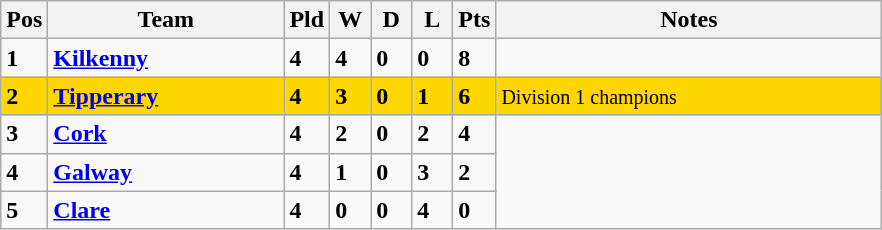<table class="wikitable" style="text-align: centre;">
<tr>
<th width=20>Pos</th>
<th width=150>Team</th>
<th width=20>Pld</th>
<th width=20>W</th>
<th width=20>D</th>
<th width=20>L</th>
<th width=20>Pts</th>
<th width=250>Notes</th>
</tr>
<tr style>
<td><strong>1</strong></td>
<td align=left><strong> <a href='#'>Kilkenny</a> </strong></td>
<td><strong>4</strong></td>
<td><strong>4</strong></td>
<td><strong>0</strong></td>
<td><strong>0</strong></td>
<td><strong>8</strong></td>
</tr>
<tr style="background:gold;">
<td><strong>2</strong></td>
<td align=left><strong> <a href='#'>Tipperary</a> </strong></td>
<td><strong>4</strong></td>
<td><strong>3</strong></td>
<td><strong>0</strong></td>
<td><strong>1</strong></td>
<td><strong>6</strong></td>
<td><small> Division 1 champions</small></td>
</tr>
<tr>
<td><strong>3</strong></td>
<td align=left><strong> <a href='#'>Cork</a> </strong></td>
<td><strong>4</strong></td>
<td><strong>2</strong></td>
<td><strong>0</strong></td>
<td><strong>2</strong></td>
<td><strong>4</strong></td>
</tr>
<tr style>
<td><strong>4</strong></td>
<td align=left><strong> <a href='#'>Galway</a> </strong></td>
<td><strong>4</strong></td>
<td><strong>1</strong></td>
<td><strong>0</strong></td>
<td><strong>3</strong></td>
<td><strong>2</strong></td>
</tr>
<tr>
<td><strong>5</strong></td>
<td align=left><strong> <a href='#'>Clare</a> </strong></td>
<td><strong>4</strong></td>
<td><strong>0</strong></td>
<td><strong>0</strong></td>
<td><strong>4</strong></td>
<td><strong>0</strong></td>
</tr>
</table>
